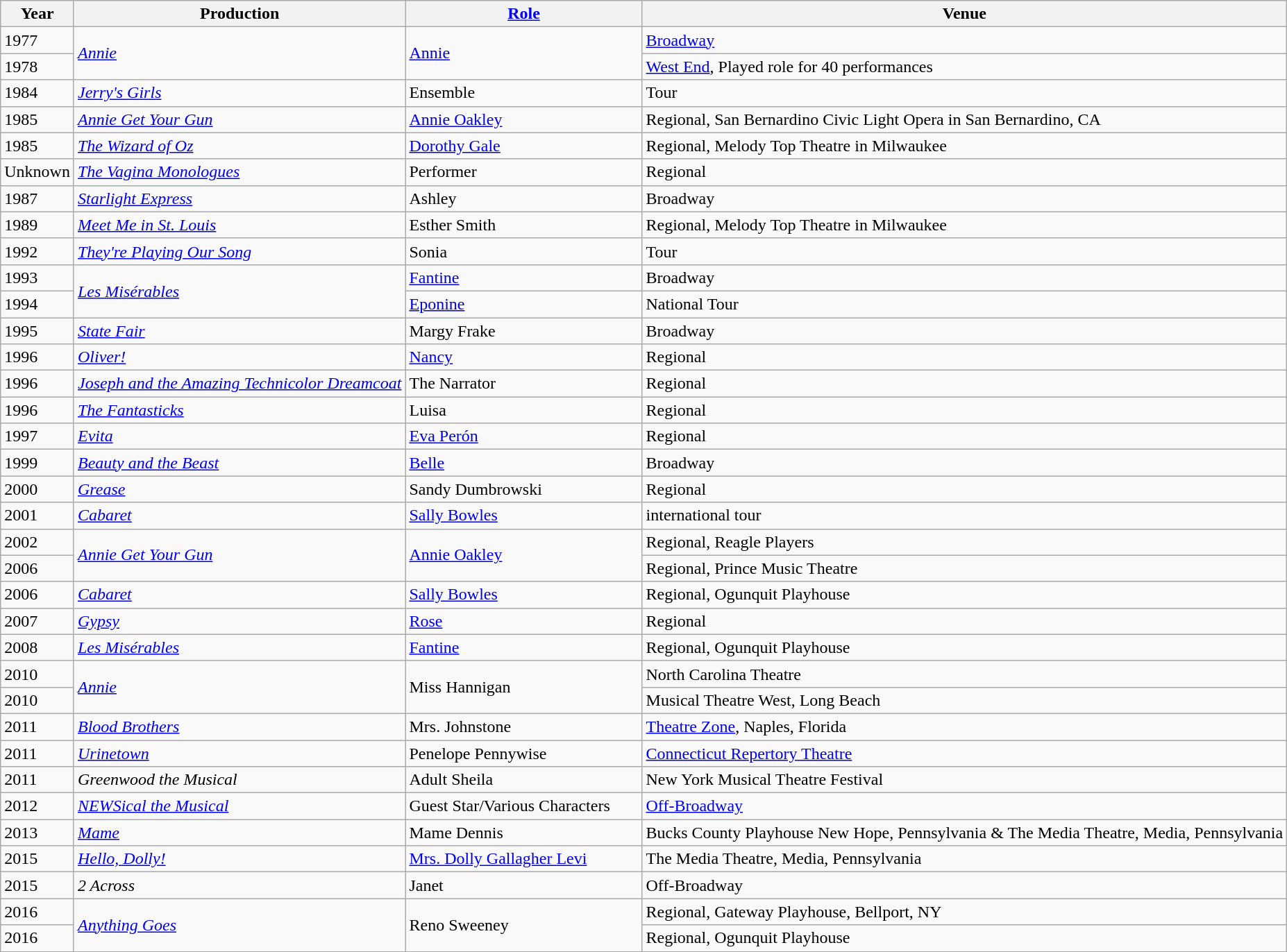<table class="wikitable">
<tr>
<th>Year</th>
<th>Production</th>
<th width=220><a href='#'>Role</a></th>
<th>Venue</th>
</tr>
<tr>
<td>1977</td>
<td rowspan="2"><em><a href='#'>Annie</a></em></td>
<td rowspan="2"><a href='#'>Annie</a></td>
<td><a href='#'>Broadway</a></td>
</tr>
<tr>
<td>1978</td>
<td><a href='#'>West End</a>, Played role for 40 performances</td>
</tr>
<tr>
<td>1984</td>
<td><em><a href='#'>Jerry's Girls</a></em></td>
<td>Ensemble</td>
<td>Tour</td>
</tr>
<tr>
<td>1985</td>
<td><em><a href='#'>Annie Get Your Gun</a></em></td>
<td><a href='#'>Annie Oakley</a></td>
<td>Regional, San Bernardino Civic Light Opera in San Bernardino, CA</td>
</tr>
<tr>
<td>1985</td>
<td><em><a href='#'>The Wizard of Oz</a></em></td>
<td><a href='#'>Dorothy Gale</a></td>
<td>Regional, Melody Top Theatre in Milwaukee</td>
</tr>
<tr>
<td>Unknown</td>
<td><em><a href='#'>The Vagina Monologues</a></em></td>
<td>Performer</td>
<td>Regional</td>
</tr>
<tr>
<td>1987</td>
<td><em><a href='#'>Starlight Express</a></em></td>
<td>Ashley</td>
<td>Broadway</td>
</tr>
<tr>
<td>1989</td>
<td><em><a href='#'>Meet Me in St. Louis</a></em></td>
<td>Esther Smith</td>
<td>Regional, Melody Top Theatre in Milwaukee</td>
</tr>
<tr>
<td>1992</td>
<td><em><a href='#'>They're Playing Our Song</a></em></td>
<td>Sonia</td>
<td>Tour</td>
</tr>
<tr>
<td>1993</td>
<td rowspan="2"><em><a href='#'>Les Misérables</a></em></td>
<td><a href='#'>Fantine</a></td>
<td>Broadway</td>
</tr>
<tr>
<td>1994</td>
<td><a href='#'>Eponine</a></td>
<td>National Tour</td>
</tr>
<tr>
<td>1995</td>
<td><em><a href='#'>State Fair</a></em></td>
<td>Margy Frake</td>
<td>Broadway</td>
</tr>
<tr>
<td>1996</td>
<td><em><a href='#'>Oliver!</a></em></td>
<td><a href='#'>Nancy</a></td>
<td>Regional</td>
</tr>
<tr>
<td>1996</td>
<td><em><a href='#'>Joseph and the Amazing Technicolor Dreamcoat</a></em></td>
<td>The Narrator</td>
<td>Regional</td>
</tr>
<tr>
<td>1996</td>
<td><em><a href='#'>The Fantasticks</a></em></td>
<td>Luisa</td>
<td>Regional</td>
</tr>
<tr>
<td>1997</td>
<td><em><a href='#'>Evita</a></em></td>
<td><a href='#'>Eva Perón</a></td>
<td>Regional</td>
</tr>
<tr>
<td>1999</td>
<td><em><a href='#'>Beauty and the Beast</a></em></td>
<td><a href='#'>Belle</a></td>
<td>Broadway</td>
</tr>
<tr>
<td>2000</td>
<td><em><a href='#'>Grease</a></em></td>
<td>Sandy Dumbrowski</td>
<td>Regional</td>
</tr>
<tr>
<td>2001</td>
<td><em><a href='#'>Cabaret</a></em></td>
<td><a href='#'>Sally Bowles</a></td>
<td>international tour</td>
</tr>
<tr>
<td>2002</td>
<td rowspan="2"><em><a href='#'>Annie Get Your Gun</a></em></td>
<td rowspan="2"><a href='#'>Annie Oakley</a></td>
<td>Regional, Reagle Players</td>
</tr>
<tr>
<td>2006</td>
<td>Regional, Prince Music Theatre</td>
</tr>
<tr>
<td>2006</td>
<td><em><a href='#'>Cabaret</a></em></td>
<td><a href='#'>Sally Bowles</a></td>
<td>Regional, Ogunquit Playhouse</td>
</tr>
<tr>
<td>2007</td>
<td><em><a href='#'>Gypsy</a></em></td>
<td><a href='#'>Rose</a></td>
<td>Regional</td>
</tr>
<tr>
<td>2008</td>
<td><em><a href='#'>Les Misérables</a></em></td>
<td><a href='#'>Fantine</a></td>
<td>Regional, Ogunquit Playhouse</td>
</tr>
<tr>
<td>2010</td>
<td rowspan="2"><em><a href='#'>Annie</a></em></td>
<td rowspan="2">Miss Hannigan</td>
<td>North Carolina Theatre</td>
</tr>
<tr>
<td>2010</td>
<td>Musical Theatre West, Long Beach</td>
</tr>
<tr>
<td>2011</td>
<td><em><a href='#'>Blood Brothers</a></em></td>
<td>Mrs. Johnstone</td>
<td><a href='#'>Theatre Zone</a>, Naples, Florida</td>
</tr>
<tr>
<td>2011</td>
<td><em><a href='#'>Urinetown</a></em></td>
<td>Penelope Pennywise</td>
<td><a href='#'>Connecticut Repertory Theatre</a></td>
</tr>
<tr>
<td>2011</td>
<td><em>Greenwood the Musical</em></td>
<td>Adult Sheila</td>
<td>New York Musical Theatre Festival</td>
</tr>
<tr>
<td>2012</td>
<td><em><a href='#'>NEWSical the Musical</a></em></td>
<td>Guest Star/Various Characters</td>
<td><a href='#'>Off-Broadway</a></td>
</tr>
<tr>
<td>2013</td>
<td><em><a href='#'>Mame</a></em></td>
<td>Mame Dennis</td>
<td>Bucks County Playhouse New Hope, Pennsylvania & The Media Theatre, Media, Pennsylvania</td>
</tr>
<tr>
<td>2015</td>
<td><em><a href='#'>Hello, Dolly!</a></em></td>
<td><a href='#'>Mrs. Dolly Gallagher Levi</a></td>
<td>The Media Theatre, Media, Pennsylvania</td>
</tr>
<tr>
<td>2015</td>
<td><em>2 Across</em></td>
<td>Janet</td>
<td>Off-Broadway</td>
</tr>
<tr>
<td>2016</td>
<td rowspan="2"><em><a href='#'>Anything Goes</a></em></td>
<td rowspan="2">Reno Sweeney</td>
<td>Regional, Gateway Playhouse, Bellport, NY</td>
</tr>
<tr>
<td>2016</td>
<td>Regional, Ogunquit Playhouse</td>
</tr>
</table>
